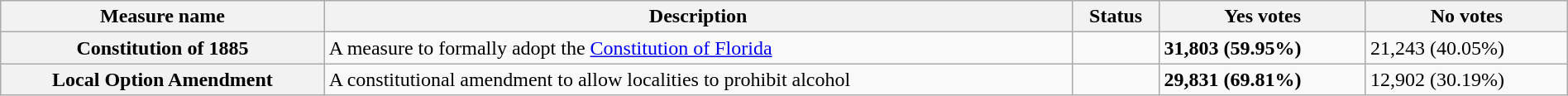<table class="wikitable sortable plainrowheaders" style="width:100%">
<tr>
<th scope="col">Measure name</th>
<th class="unsortable" scope="col">Description</th>
<th scope="col">Status</th>
<th scope="col">Yes votes</th>
<th scope="col">No votes</th>
</tr>
<tr>
<th scope="row">Constitution of 1885</th>
<td>A measure to formally adopt the <a href='#'>Constitution of Florida</a></td>
<td></td>
<td><strong>31,803 (59.95%)</strong></td>
<td>21,243 (40.05%)</td>
</tr>
<tr>
<th scope="row">Local Option Amendment</th>
<td>A constitutional amendment to allow localities to prohibit alcohol</td>
<td></td>
<td><strong>29,831 (69.81%)</strong></td>
<td>12,902 (30.19%)</td>
</tr>
</table>
